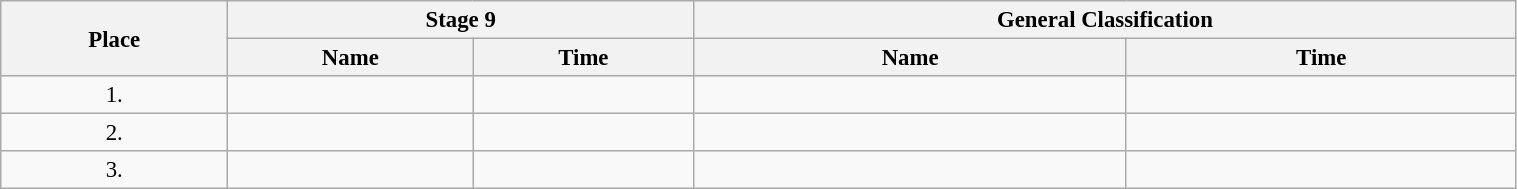<table class=wikitable style="font-size:95%" width="80%">
<tr>
<th rowspan="2">Place</th>
<th colspan="2">Stage 9</th>
<th colspan="2">General Classification</th>
</tr>
<tr>
<th>Name</th>
<th>Time</th>
<th>Name</th>
<th>Time</th>
</tr>
<tr>
<td align="center">1.</td>
<td></td>
<td></td>
<td></td>
<td></td>
</tr>
<tr>
<td align="center">2.</td>
<td></td>
<td></td>
<td></td>
<td></td>
</tr>
<tr>
<td align="center">3.</td>
<td></td>
<td></td>
<td></td>
<td></td>
</tr>
</table>
